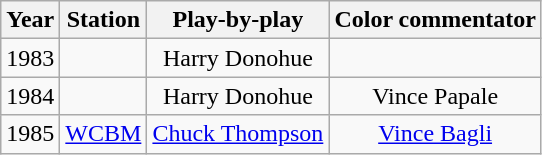<table class="wikitable" style="text-align: center;">
<tr>
<th>Year</th>
<th>Station</th>
<th>Play-by-play</th>
<th>Color commentator</th>
</tr>
<tr>
<td>1983</td>
<td></td>
<td>Harry Donohue</td>
<td></td>
</tr>
<tr>
<td>1984</td>
<td></td>
<td>Harry Donohue</td>
<td>Vince Papale</td>
</tr>
<tr>
<td>1985</td>
<td><a href='#'>WCBM</a></td>
<td><a href='#'>Chuck Thompson</a></td>
<td><a href='#'>Vince Bagli</a></td>
</tr>
</table>
